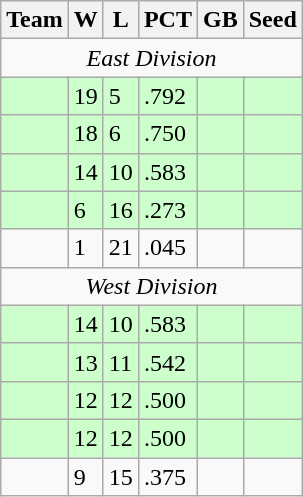<table class=wikitable>
<tr>
<th>Team</th>
<th>W</th>
<th>L</th>
<th>PCT</th>
<th>GB</th>
<th>Seed</th>
</tr>
<tr>
<td colspan=6 align=center><em>East Division</em></td>
</tr>
<tr bgcolor=#ccffcc>
<td></td>
<td>19</td>
<td>5</td>
<td>.792</td>
<td></td>
<td></td>
</tr>
<tr bgcolor=#ccffcc>
<td></td>
<td>18</td>
<td>6</td>
<td>.750</td>
<td></td>
<td></td>
</tr>
<tr bgcolor=#ccffcc>
<td></td>
<td>14</td>
<td>10</td>
<td>.583</td>
<td></td>
<td></td>
</tr>
<tr bgcolor=#ccffcc>
<td></td>
<td>6</td>
<td>16</td>
<td>.273</td>
<td></td>
<td></td>
</tr>
<tr>
<td></td>
<td>1</td>
<td>21</td>
<td>.045</td>
<td></td>
<td></td>
</tr>
<tr>
<td colspan=6 align=center><em>West Division</em></td>
</tr>
<tr bgcolor=#ccffcc>
<td></td>
<td>14</td>
<td>10</td>
<td>.583</td>
<td></td>
<td></td>
</tr>
<tr bgcolor=#ccffcc>
<td></td>
<td>13</td>
<td>11</td>
<td>.542</td>
<td></td>
<td></td>
</tr>
<tr bgcolor=#ccffcc>
<td></td>
<td>12</td>
<td>12</td>
<td>.500</td>
<td></td>
<td></td>
</tr>
<tr bgcolor=#ccffcc>
<td></td>
<td>12</td>
<td>12</td>
<td>.500</td>
<td></td>
<td></td>
</tr>
<tr>
<td></td>
<td>9</td>
<td>15</td>
<td>.375</td>
<td></td>
<td></td>
</tr>
</table>
